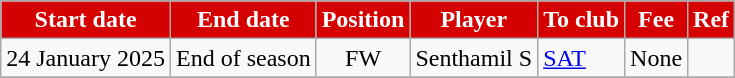<table class="wikitable sortable">
<tr>
<th style="background:#d50000; color:white;"><strong>Start date</strong></th>
<th style="background:#d50000; color:white;"><strong>End date</strong></th>
<th style="background:#d50000; color:white;"><strong>Position</strong></th>
<th style="background:#d50000; color:white;"><strong>Player</strong></th>
<th style="background:#d50000; color:white;"><strong>To club</strong></th>
<th style="background:#d50000; color:white;"><strong>Fee</strong></th>
<th style="background:#d50000; color:white;"><strong>Ref</strong></th>
</tr>
<tr>
<td>24 January 2025</td>
<td>End of season</td>
<td style="text-align:center;">FW</td>
<td style="text-align:left;">Senthamil S</td>
<td style="text-align:left;"><a href='#'>SAT</a></td>
<td>None</td>
<td></td>
</tr>
<tr>
</tr>
</table>
